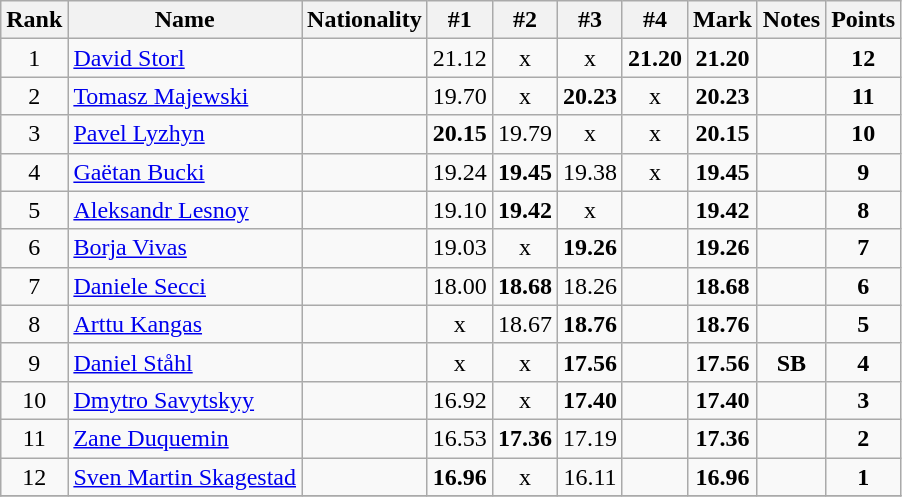<table class="wikitable sortable" style="text-align:center">
<tr>
<th>Rank</th>
<th>Name</th>
<th>Nationality</th>
<th>#1</th>
<th>#2</th>
<th>#3</th>
<th>#4</th>
<th>Mark</th>
<th>Notes</th>
<th>Points</th>
</tr>
<tr>
<td>1</td>
<td align=left><a href='#'>David Storl</a></td>
<td align=left></td>
<td>21.12</td>
<td>x</td>
<td>x</td>
<td><strong>21.20</strong></td>
<td><strong>21.20</strong></td>
<td></td>
<td><strong>12</strong></td>
</tr>
<tr>
<td>2</td>
<td align=left><a href='#'>Tomasz Majewski</a></td>
<td align=left></td>
<td>19.70</td>
<td>x</td>
<td><strong>20.23</strong></td>
<td>x</td>
<td><strong>20.23</strong></td>
<td></td>
<td><strong>11</strong></td>
</tr>
<tr>
<td>3</td>
<td align=left><a href='#'>Pavel Lyzhyn</a></td>
<td align=left></td>
<td><strong>20.15</strong></td>
<td>19.79</td>
<td>x</td>
<td>x</td>
<td><strong>20.15</strong></td>
<td></td>
<td><strong>10</strong></td>
</tr>
<tr>
<td>4</td>
<td align=left><a href='#'>Gaëtan Bucki</a></td>
<td align=left></td>
<td>19.24</td>
<td><strong>19.45</strong></td>
<td>19.38</td>
<td>x</td>
<td><strong>19.45</strong></td>
<td></td>
<td><strong>9</strong></td>
</tr>
<tr>
<td>5</td>
<td align=left><a href='#'>Aleksandr Lesnoy</a></td>
<td align=left></td>
<td>19.10</td>
<td><strong>19.42</strong></td>
<td>x</td>
<td></td>
<td><strong>19.42</strong></td>
<td></td>
<td><strong>8</strong></td>
</tr>
<tr>
<td>6</td>
<td align=left><a href='#'>Borja Vivas</a></td>
<td align=left></td>
<td>19.03</td>
<td>x</td>
<td><strong>19.26</strong></td>
<td></td>
<td><strong>19.26</strong></td>
<td></td>
<td><strong>7</strong></td>
</tr>
<tr>
<td>7</td>
<td align=left><a href='#'>Daniele Secci</a></td>
<td align=left></td>
<td>18.00</td>
<td><strong>18.68</strong></td>
<td>18.26</td>
<td></td>
<td><strong>18.68</strong></td>
<td></td>
<td><strong>6</strong></td>
</tr>
<tr>
<td>8</td>
<td align=left><a href='#'>Arttu Kangas</a></td>
<td align=left></td>
<td>x</td>
<td>18.67</td>
<td><strong>18.76</strong></td>
<td></td>
<td><strong>18.76</strong></td>
<td></td>
<td><strong>5</strong></td>
</tr>
<tr>
<td>9</td>
<td align=left><a href='#'>Daniel Ståhl</a></td>
<td align=left></td>
<td>x</td>
<td>x</td>
<td><strong>17.56</strong></td>
<td></td>
<td><strong>17.56</strong></td>
<td><strong>SB </strong></td>
<td><strong>4</strong></td>
</tr>
<tr>
<td>10</td>
<td align=left><a href='#'>Dmytro Savytskyy</a></td>
<td align=left></td>
<td>16.92</td>
<td>x</td>
<td><strong>17.40</strong></td>
<td></td>
<td><strong>17.40</strong></td>
<td></td>
<td><strong>3</strong></td>
</tr>
<tr>
<td>11</td>
<td align=left><a href='#'>Zane Duquemin</a></td>
<td align=left></td>
<td>16.53</td>
<td><strong>17.36</strong></td>
<td>17.19</td>
<td></td>
<td><strong>17.36</strong></td>
<td></td>
<td><strong>2</strong></td>
</tr>
<tr>
<td>12</td>
<td align=left><a href='#'>Sven Martin Skagestad</a></td>
<td align=left></td>
<td><strong>16.96</strong></td>
<td>x</td>
<td>16.11</td>
<td></td>
<td><strong>16.96</strong></td>
<td></td>
<td><strong>1</strong></td>
</tr>
<tr>
</tr>
</table>
